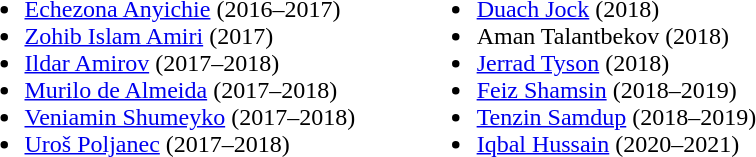<table>
<tr>
<td valign="top"><br><ul><li> <a href='#'>Echezona Anyichie</a> (2016–2017)</li><li> <a href='#'>Zohib Islam Amiri</a> (2017)</li><li> <a href='#'>Ildar Amirov</a> (2017–2018)</li><li> <a href='#'>Murilo de Almeida</a> (2017–2018)</li><li> <a href='#'>Veniamin Shumeyko</a> (2017–2018)</li><li> <a href='#'>Uroš Poljanec</a> (2017–2018)</li></ul></td>
<td width="33"> </td>
<td valign="top"><br><ul><li> <a href='#'>Duach Jock</a> (2018)</li><li> Aman Talantbekov (2018)</li><li> <a href='#'>Jerrad Tyson</a> (2018)</li><li> <a href='#'>Feiz Shamsin</a> (2018–2019)</li><li> <a href='#'>Tenzin Samdup</a> (2018–2019)</li><li> <a href='#'>Iqbal Hussain</a> (2020–2021)</li></ul></td>
</tr>
</table>
